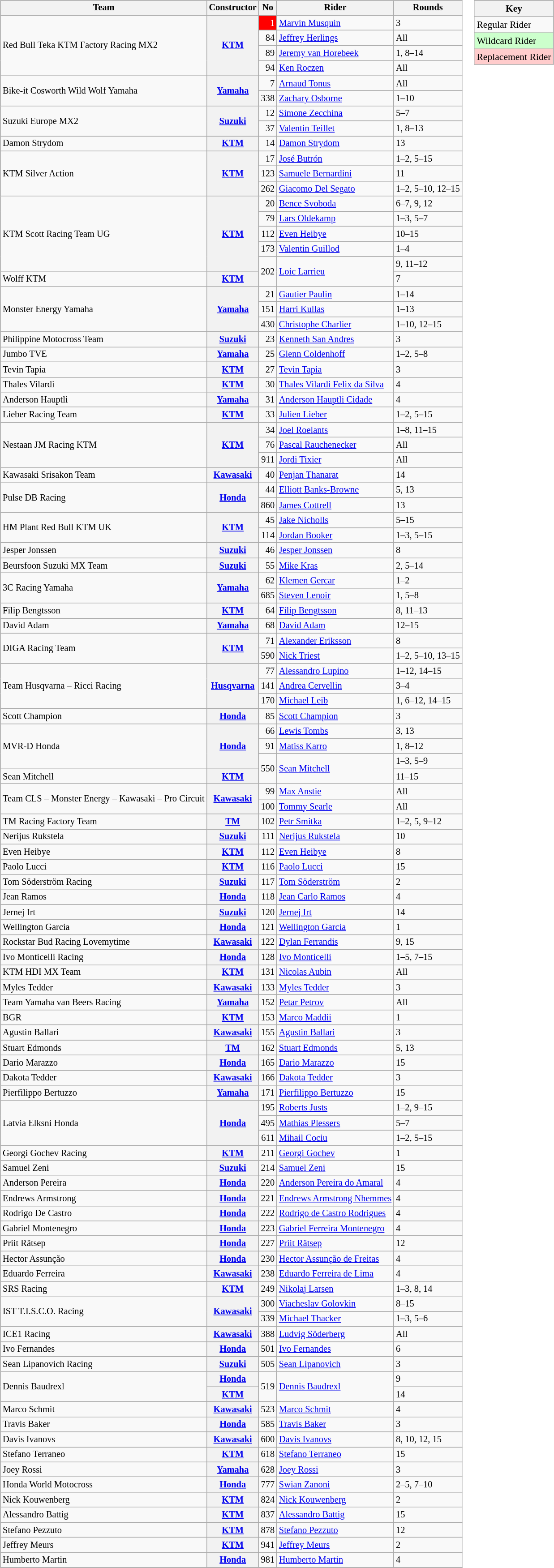<table>
<tr>
<td><br><table class="wikitable" style="font-size: 85%">
<tr>
<th>Team</th>
<th>Constructor</th>
<th>No</th>
<th>Rider</th>
<th>Rounds</th>
</tr>
<tr>
<td rowspan=4>Red Bull Teka KTM Factory Racing MX2</td>
<th rowspan=4><a href='#'>KTM</a></th>
<td align="right" style="background:red; color:white;">1</td>
<td> <a href='#'>Marvin Musquin</a></td>
<td>3</td>
</tr>
<tr>
<td align="right">84</td>
<td> <a href='#'>Jeffrey Herlings</a></td>
<td>All</td>
</tr>
<tr>
<td align="right">89</td>
<td> <a href='#'>Jeremy van Horebeek</a></td>
<td>1, 8–14</td>
</tr>
<tr>
<td align="right">94</td>
<td> <a href='#'>Ken Roczen</a></td>
<td>All</td>
</tr>
<tr>
<td rowspan=2>Bike-it Cosworth Wild Wolf Yamaha</td>
<th rowspan=2><a href='#'>Yamaha</a></th>
<td align="right">7</td>
<td> <a href='#'>Arnaud Tonus</a></td>
<td>All</td>
</tr>
<tr>
<td align="right">338</td>
<td> <a href='#'>Zachary Osborne</a></td>
<td>1–10</td>
</tr>
<tr>
<td rowspan=2>Suzuki Europe MX2</td>
<th rowspan=2><a href='#'>Suzuki</a></th>
<td align="right">12</td>
<td> <a href='#'>Simone Zecchina</a></td>
<td>5–7</td>
</tr>
<tr>
<td align="right">37</td>
<td> <a href='#'>Valentin Teillet</a></td>
<td>1, 8–13</td>
</tr>
<tr>
<td>Damon Strydom</td>
<th><a href='#'>KTM</a></th>
<td align="right">14</td>
<td> <a href='#'>Damon Strydom</a></td>
<td>13</td>
</tr>
<tr>
<td rowspan=3>KTM Silver Action</td>
<th rowspan=3><a href='#'>KTM</a></th>
<td align="right">17</td>
<td> <a href='#'>José Butrón</a></td>
<td>1–2, 5–15</td>
</tr>
<tr>
<td align="right">123</td>
<td> <a href='#'>Samuele Bernardini</a></td>
<td>11</td>
</tr>
<tr>
<td align="right">262</td>
<td> <a href='#'>Giacomo Del Segato</a></td>
<td>1–2, 5–10, 12–15</td>
</tr>
<tr>
<td rowspan=5>KTM Scott Racing Team UG</td>
<th rowspan=5><a href='#'>KTM</a></th>
<td align="right">20</td>
<td> <a href='#'>Bence Svoboda</a></td>
<td>6–7, 9, 12</td>
</tr>
<tr>
<td align="right">79</td>
<td> <a href='#'>Lars Oldekamp</a></td>
<td>1–3, 5–7</td>
</tr>
<tr>
<td align=right>112</td>
<td> <a href='#'>Even Heibye</a></td>
<td>10–15</td>
</tr>
<tr>
<td align="right">173</td>
<td> <a href='#'>Valentin Guillod</a></td>
<td>1–4</td>
</tr>
<tr>
<td rowspan=2 align="right">202</td>
<td rowspan=2> <a href='#'>Loic Larrieu</a></td>
<td>9, 11–12</td>
</tr>
<tr>
<td>Wolff KTM</td>
<th><a href='#'>KTM</a></th>
<td>7</td>
</tr>
<tr>
<td rowspan=3>Monster Energy Yamaha</td>
<th rowspan=3><a href='#'>Yamaha</a></th>
<td align="right">21</td>
<td> <a href='#'>Gautier Paulin</a></td>
<td>1–14</td>
</tr>
<tr>
<td align="right">151</td>
<td> <a href='#'>Harri Kullas</a></td>
<td>1–13</td>
</tr>
<tr>
<td align="right">430</td>
<td> <a href='#'>Christophe Charlier</a></td>
<td>1–10, 12–15</td>
</tr>
<tr>
<td>Philippine Motocross Team</td>
<th><a href='#'>Suzuki</a></th>
<td align="right">23</td>
<td> <a href='#'>Kenneth San Andres</a></td>
<td>3</td>
</tr>
<tr>
<td>Jumbo TVE</td>
<th><a href='#'>Yamaha</a></th>
<td align="right">25</td>
<td> <a href='#'>Glenn Coldenhoff</a></td>
<td>1–2, 5–8</td>
</tr>
<tr>
<td>Tevin Tapia</td>
<th><a href='#'>KTM</a></th>
<td align="right">27</td>
<td> <a href='#'>Tevin Tapia</a></td>
<td>3</td>
</tr>
<tr>
<td>Thales Vilardi</td>
<th><a href='#'>KTM</a></th>
<td align=right>30</td>
<td> <a href='#'>Thales Vilardi Felix da Silva</a></td>
<td>4</td>
</tr>
<tr>
<td>Anderson Hauptli</td>
<th><a href='#'>Yamaha</a></th>
<td align=right>31</td>
<td> <a href='#'>Anderson Hauptli Cidade</a></td>
<td>4</td>
</tr>
<tr>
<td>Lieber Racing Team</td>
<th><a href='#'>KTM</a></th>
<td align="right">33</td>
<td> <a href='#'>Julien Lieber</a></td>
<td>1–2, 5–15</td>
</tr>
<tr>
<td rowspan=3>Nestaan JM Racing KTM</td>
<th rowspan=3><a href='#'>KTM</a></th>
<td align="right">34</td>
<td> <a href='#'>Joel Roelants</a></td>
<td>1–8, 11–15</td>
</tr>
<tr>
<td align="right">76</td>
<td> <a href='#'>Pascal Rauchenecker</a></td>
<td>All</td>
</tr>
<tr>
<td align="right">911</td>
<td> <a href='#'>Jordi Tixier</a></td>
<td>All</td>
</tr>
<tr>
<td>Kawasaki Srisakon Team</td>
<th><a href='#'>Kawasaki</a></th>
<td align=right>40</td>
<td> <a href='#'>Penjan Thanarat</a></td>
<td>14</td>
</tr>
<tr>
<td rowspan=2>Pulse DB Racing</td>
<th rowspan=2><a href='#'>Honda</a></th>
<td align="right">44</td>
<td> <a href='#'>Elliott Banks-Browne</a></td>
<td>5, 13</td>
</tr>
<tr>
<td align="right">860</td>
<td> <a href='#'>James Cottrell</a></td>
<td>13</td>
</tr>
<tr>
<td rowspan=2>HM Plant Red Bull KTM UK</td>
<th rowspan=2><a href='#'>KTM</a></th>
<td align="right">45</td>
<td> <a href='#'>Jake Nicholls</a></td>
<td>5–15</td>
</tr>
<tr>
<td align="right">114</td>
<td> <a href='#'>Jordan Booker</a></td>
<td>1–3, 5–15</td>
</tr>
<tr>
<td>Jesper Jonssen</td>
<th><a href='#'>Suzuki</a></th>
<td align=right>46</td>
<td> <a href='#'>Jesper Jonssen</a></td>
<td>8</td>
</tr>
<tr>
<td>Beursfoon Suzuki MX Team</td>
<th><a href='#'>Suzuki</a></th>
<td align="right">55</td>
<td> <a href='#'>Mike Kras</a></td>
<td>2, 5–14</td>
</tr>
<tr>
<td rowspan=2>3C Racing Yamaha</td>
<th rowspan=2><a href='#'>Yamaha</a></th>
<td align="right">62</td>
<td> <a href='#'>Klemen Gercar</a></td>
<td>1–2</td>
</tr>
<tr>
<td align="right">685</td>
<td> <a href='#'>Steven Lenoir</a></td>
<td>1, 5–8</td>
</tr>
<tr>
<td>Filip Bengtsson</td>
<th><a href='#'>KTM</a></th>
<td align=right>64</td>
<td> <a href='#'>Filip Bengtsson</a></td>
<td>8, 11–13</td>
</tr>
<tr>
<td>David Adam</td>
<th><a href='#'>Yamaha</a></th>
<td align=right>68</td>
<td> <a href='#'>David Adam</a></td>
<td>12–15</td>
</tr>
<tr>
<td rowspan=2>DIGA Racing Team</td>
<th rowspan=2><a href='#'>KTM</a></th>
<td align="right">71</td>
<td> <a href='#'>Alexander Eriksson</a></td>
<td>8</td>
</tr>
<tr>
<td align="right">590</td>
<td> <a href='#'>Nick Triest</a></td>
<td>1–2, 5–10, 13–15</td>
</tr>
<tr>
<td rowspan=3>Team Husqvarna – Ricci Racing</td>
<th rowspan=3><a href='#'>Husqvarna</a></th>
<td align="right">77</td>
<td> <a href='#'>Alessandro Lupino</a></td>
<td>1–12, 14–15</td>
</tr>
<tr>
<td align="right">141</td>
<td> <a href='#'>Andrea Cervellin</a></td>
<td>3–4</td>
</tr>
<tr>
<td align="right">170</td>
<td> <a href='#'>Michael Leib</a></td>
<td>1, 6–12, 14–15</td>
</tr>
<tr>
<td>Scott Champion</td>
<th><a href='#'>Honda</a></th>
<td align="right">85</td>
<td> <a href='#'>Scott Champion</a></td>
<td>3</td>
</tr>
<tr>
<td rowspan=3>MVR-D Honda</td>
<th rowspan=3><a href='#'>Honda</a></th>
<td align="right">66</td>
<td> <a href='#'>Lewis Tombs</a></td>
<td>3, 13</td>
</tr>
<tr>
<td align="right">91</td>
<td> <a href='#'>Matiss Karro</a></td>
<td>1, 8–12</td>
</tr>
<tr>
<td rowspan=2 align="right">550</td>
<td rowspan=2> <a href='#'>Sean Mitchell</a></td>
<td>1–3, 5–9</td>
</tr>
<tr>
<td>Sean Mitchell</td>
<th><a href='#'>KTM</a></th>
<td>11–15</td>
</tr>
<tr>
<td rowspan=2>Team CLS – Monster Energy – Kawasaki – Pro Circuit</td>
<th rowspan=2><a href='#'>Kawasaki</a></th>
<td align="right">99</td>
<td> <a href='#'>Max Anstie</a></td>
<td>All</td>
</tr>
<tr>
<td align="right">100</td>
<td> <a href='#'>Tommy Searle</a></td>
<td>All</td>
</tr>
<tr>
<td>TM Racing Factory Team</td>
<th><a href='#'>TM</a></th>
<td align="right">102</td>
<td> <a href='#'>Petr Smitka</a></td>
<td>1–2, 5, 9–12</td>
</tr>
<tr>
<td>Nerijus Rukstela</td>
<th><a href='#'>Suzuki</a></th>
<td align=right>111</td>
<td> <a href='#'>Nerijus Rukstela</a></td>
<td>10</td>
</tr>
<tr>
<td>Even Heibye</td>
<th><a href='#'>KTM</a></th>
<td align=right>112</td>
<td> <a href='#'>Even Heibye</a></td>
<td>8</td>
</tr>
<tr>
<td>Paolo Lucci</td>
<th><a href='#'>KTM</a></th>
<td align="right">116</td>
<td> <a href='#'>Paolo Lucci</a></td>
<td>15</td>
</tr>
<tr>
<td>Tom Söderström Racing</td>
<th><a href='#'>Suzuki</a></th>
<td align=right>117</td>
<td> <a href='#'>Tom Söderström</a></td>
<td>2</td>
</tr>
<tr>
<td>Jean Ramos</td>
<th><a href='#'>Honda</a></th>
<td align=right>118</td>
<td> <a href='#'>Jean Carlo Ramos</a></td>
<td>4</td>
</tr>
<tr>
<td>Jernej Irt</td>
<th><a href='#'>Suzuki</a></th>
<td align=right>120</td>
<td> <a href='#'>Jernej Irt</a></td>
<td>14</td>
</tr>
<tr>
<td>Wellington Garcia</td>
<th><a href='#'>Honda</a></th>
<td align=right>121</td>
<td> <a href='#'>Wellington Garcia</a></td>
<td>1</td>
</tr>
<tr>
<td>Rockstar Bud Racing Lovemytime</td>
<th><a href='#'>Kawasaki</a></th>
<td align=right>122</td>
<td> <a href='#'>Dylan Ferrandis</a></td>
<td>9, 15</td>
</tr>
<tr>
<td>Ivo Monticelli Racing</td>
<th><a href='#'>Honda</a></th>
<td align="right">128</td>
<td> <a href='#'>Ivo Monticelli</a></td>
<td>1–5, 7–15</td>
</tr>
<tr>
<td>KTM HDI MX Team</td>
<th><a href='#'>KTM</a></th>
<td align="right">131</td>
<td> <a href='#'>Nicolas Aubin</a></td>
<td>All</td>
</tr>
<tr>
<td>Myles Tedder</td>
<th><a href='#'>Kawasaki</a></th>
<td align="right">133</td>
<td> <a href='#'>Myles Tedder</a></td>
<td>3</td>
</tr>
<tr>
<td>Team Yamaha van Beers Racing</td>
<th><a href='#'>Yamaha</a></th>
<td align="right">152</td>
<td> <a href='#'>Petar Petrov</a></td>
<td>All</td>
</tr>
<tr>
<td>BGR</td>
<th><a href='#'>KTM</a></th>
<td align="right">153</td>
<td> <a href='#'>Marco Maddii</a></td>
<td>1</td>
</tr>
<tr>
<td>Agustin Ballari</td>
<th><a href='#'>Kawasaki</a></th>
<td align="right">155</td>
<td> <a href='#'>Agustin Ballari</a></td>
<td>3</td>
</tr>
<tr>
<td>Stuart Edmonds</td>
<th><a href='#'>TM</a></th>
<td align="right">162</td>
<td> <a href='#'>Stuart Edmonds</a></td>
<td>5, 13</td>
</tr>
<tr>
<td>Dario Marazzo</td>
<th><a href='#'>Honda</a></th>
<td align="right">165</td>
<td> <a href='#'>Dario Marazzo</a></td>
<td>15</td>
</tr>
<tr>
<td>Dakota Tedder</td>
<th><a href='#'>Kawasaki</a></th>
<td align="right">166</td>
<td> <a href='#'>Dakota Tedder</a></td>
<td>3</td>
</tr>
<tr>
<td>Pierfilippo Bertuzzo</td>
<th><a href='#'>Yamaha</a></th>
<td align="right">171</td>
<td> <a href='#'>Pierfilippo Bertuzzo</a></td>
<td>15</td>
</tr>
<tr>
<td rowspan=3>Latvia Elksni Honda</td>
<th rowspan=3><a href='#'>Honda</a></th>
<td align="right">195</td>
<td> <a href='#'>Roberts Justs</a></td>
<td>1–2, 9–15</td>
</tr>
<tr>
<td align="right">495</td>
<td> <a href='#'>Mathias Plessers</a></td>
<td>5–7</td>
</tr>
<tr>
<td align="right">611</td>
<td> <a href='#'>Mihail Cociu</a></td>
<td>1–2, 5–15</td>
</tr>
<tr>
<td>Georgi Gochev Racing</td>
<th><a href='#'>KTM</a></th>
<td align="right">211</td>
<td> <a href='#'>Georgi Gochev</a></td>
<td>1</td>
</tr>
<tr>
<td>Samuel Zeni</td>
<th><a href='#'>Suzuki</a></th>
<td align="right">214</td>
<td> <a href='#'>Samuel Zeni</a></td>
<td>15</td>
</tr>
<tr>
<td>Anderson Pereira</td>
<th><a href='#'>Honda</a></th>
<td align=right>220</td>
<td> <a href='#'>Anderson Pereira do Amaral</a></td>
<td>4</td>
</tr>
<tr>
<td>Endrews Armstrong</td>
<th><a href='#'>Honda</a></th>
<td align=right>221</td>
<td> <a href='#'>Endrews Armstrong Nhemmes</a></td>
<td>4</td>
</tr>
<tr>
<td>Rodrigo De Castro</td>
<th><a href='#'>Honda</a></th>
<td align=right>222</td>
<td> <a href='#'>Rodrigo de Castro Rodrigues</a></td>
<td>4</td>
</tr>
<tr>
<td>Gabriel Montenegro</td>
<th><a href='#'>Honda</a></th>
<td align=right>223</td>
<td> <a href='#'>Gabriel Ferreira Montenegro</a></td>
<td>4</td>
</tr>
<tr>
<td>Priit Rätsep</td>
<th><a href='#'>Honda</a></th>
<td align=right>227</td>
<td> <a href='#'>Priit Rätsep</a></td>
<td>12</td>
</tr>
<tr>
<td>Hector Assunção</td>
<th><a href='#'>Honda</a></th>
<td align=right>230</td>
<td> <a href='#'>Hector Assunção de Freitas</a></td>
<td>4</td>
</tr>
<tr>
<td>Eduardo Ferreira</td>
<th><a href='#'>Kawasaki</a></th>
<td align=right>238</td>
<td> <a href='#'>Eduardo Ferreira de Lima</a></td>
<td>4</td>
</tr>
<tr>
<td>SRS Racing</td>
<th><a href='#'>KTM</a></th>
<td align="right">249</td>
<td> <a href='#'>Nikolaj Larsen</a></td>
<td>1–3, 8, 14</td>
</tr>
<tr>
<td rowspan=2>IST T.I.S.C.O. Racing</td>
<th rowspan=2><a href='#'>Kawasaki</a></th>
<td align=right>300</td>
<td> <a href='#'>Viacheslav Golovkin</a></td>
<td>8–15</td>
</tr>
<tr>
<td align="right">339</td>
<td> <a href='#'>Michael Thacker</a></td>
<td>1–3, 5–6</td>
</tr>
<tr>
<td>ICE1 Racing</td>
<th><a href='#'>Kawasaki</a></th>
<td align="right">388</td>
<td> <a href='#'>Ludvig Söderberg</a></td>
<td>All</td>
</tr>
<tr>
<td>Ivo Fernandes</td>
<th><a href='#'>Honda</a></th>
<td align="right">501</td>
<td> <a href='#'>Ivo Fernandes</a></td>
<td>6</td>
</tr>
<tr>
<td>Sean Lipanovich Racing</td>
<th><a href='#'>Suzuki</a></th>
<td align="right">505</td>
<td> <a href='#'>Sean Lipanovich</a></td>
<td>3</td>
</tr>
<tr>
<td rowspan=2>Dennis Baudrexl</td>
<th><a href='#'>Honda</a></th>
<td rowspan=2 align=right>519</td>
<td rowspan=2> <a href='#'>Dennis Baudrexl</a></td>
<td>9</td>
</tr>
<tr>
<th><a href='#'>KTM</a></th>
<td>14</td>
</tr>
<tr>
<td>Marco Schmit</td>
<th><a href='#'>Kawasaki</a></th>
<td align=right>523</td>
<td> <a href='#'>Marco Schmit</a></td>
<td>4</td>
</tr>
<tr>
<td>Travis Baker</td>
<th><a href='#'>Honda</a></th>
<td align="right">585</td>
<td> <a href='#'>Travis Baker</a></td>
<td>3</td>
</tr>
<tr>
<td>Davis Ivanovs</td>
<th><a href='#'>Kawasaki</a></th>
<td align="right">600</td>
<td> <a href='#'>Davis Ivanovs</a></td>
<td>8, 10, 12, 15</td>
</tr>
<tr>
<td>Stefano Terraneo</td>
<th><a href='#'>KTM</a></th>
<td align="right">618</td>
<td> <a href='#'>Stefano Terraneo</a></td>
<td>15</td>
</tr>
<tr>
<td>Joey Rossi</td>
<th><a href='#'>Yamaha</a></th>
<td align="right">628</td>
<td> <a href='#'>Joey Rossi</a></td>
<td>3</td>
</tr>
<tr>
<td>Honda World Motocross</td>
<th><a href='#'>Honda</a></th>
<td align="right">777</td>
<td> <a href='#'>Swian Zanoni</a></td>
<td>2–5, 7–10</td>
</tr>
<tr>
<td>Nick Kouwenberg</td>
<th><a href='#'>KTM</a></th>
<td align="right">824</td>
<td> <a href='#'>Nick Kouwenberg</a></td>
<td>2</td>
</tr>
<tr>
<td>Alessandro Battig</td>
<th><a href='#'>KTM</a></th>
<td align="right">837</td>
<td> <a href='#'>Alessandro Battig</a></td>
<td>15</td>
</tr>
<tr>
<td>Stefano Pezzuto</td>
<th><a href='#'>KTM</a></th>
<td align="right">878</td>
<td> <a href='#'>Stefano Pezzuto</a></td>
<td>12</td>
</tr>
<tr>
<td>Jeffrey Meurs</td>
<th><a href='#'>KTM</a></th>
<td align="right">941</td>
<td> <a href='#'>Jeffrey Meurs</a></td>
<td>2</td>
</tr>
<tr>
<td>Humberto Martin</td>
<th><a href='#'>Honda</a></th>
<td align=right>981</td>
<td> <a href='#'>Humberto Martin</a></td>
<td>4</td>
</tr>
<tr>
</tr>
</table>
</td>
<td valign="top"><br><table class="wikitable" style="font-size: 90%">
<tr>
<th colspan=2>Key</th>
</tr>
<tr>
<td>Regular Rider</td>
</tr>
<tr style="background-color:#ccffcc">
<td>Wildcard Rider</td>
</tr>
<tr style="background-color:#ffcccc">
<td>Replacement Rider</td>
</tr>
</table>
</td>
</tr>
</table>
